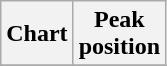<table class="wikitable plainrowheaders sortable" style="text-align:center;" border="1">
<tr>
<th scope="col">Chart</th>
<th scope="col">Peak<br>position</th>
</tr>
<tr>
</tr>
</table>
